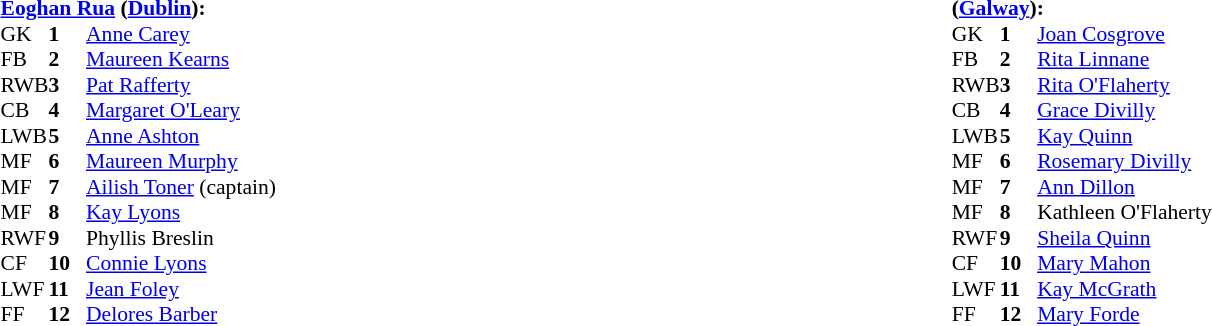<table width="100%">
<tr>
<td valign="top"></td>
<td valign="top" width="50%"><br><table style="font-size: 90%" cellspacing="0" cellpadding="0" align=center>
<tr>
<td colspan="4"><strong><a href='#'>Eoghan Rua</a> (<a href='#'>Dublin</a>):</strong></td>
</tr>
<tr>
<th width="25"></th>
<th width="25"></th>
</tr>
<tr>
<td>GK</td>
<td><strong>1</strong></td>
<td><a href='#'>Anne Carey</a></td>
</tr>
<tr>
<td>FB</td>
<td><strong>2</strong></td>
<td><a href='#'>Maureen Kearns</a></td>
</tr>
<tr>
<td>RWB</td>
<td><strong>3</strong></td>
<td><a href='#'>Pat Rafferty</a></td>
</tr>
<tr>
<td>CB</td>
<td><strong>4</strong></td>
<td><a href='#'>Margaret O'Leary</a></td>
</tr>
<tr>
<td>LWB</td>
<td><strong>5</strong></td>
<td><a href='#'>Anne Ashton</a></td>
</tr>
<tr>
<td>MF</td>
<td><strong>6</strong></td>
<td><a href='#'>Maureen Murphy</a></td>
</tr>
<tr>
<td>MF</td>
<td><strong>7</strong></td>
<td><a href='#'>Ailish Toner</a> (captain)</td>
</tr>
<tr>
<td>MF</td>
<td><strong>8</strong></td>
<td><a href='#'>Kay Lyons</a></td>
</tr>
<tr>
<td>RWF</td>
<td><strong>9</strong></td>
<td>Phyllis Breslin</td>
</tr>
<tr>
<td>CF</td>
<td><strong>10</strong></td>
<td><a href='#'>Connie Lyons</a></td>
</tr>
<tr>
<td>LWF</td>
<td><strong>11</strong></td>
<td><a href='#'>Jean Foley</a></td>
</tr>
<tr>
<td>FF</td>
<td><strong>12</strong></td>
<td><a href='#'>Delores Barber</a></td>
</tr>
<tr>
</tr>
</table>
</td>
<td valign="top" width="50%"><br><table style="font-size: 90%" cellspacing="0" cellpadding="0" align=center>
<tr>
<td colspan="4"><strong> (<a href='#'>Galway</a>):</strong></td>
</tr>
<tr>
<th width="25"></th>
<th width="25"></th>
</tr>
<tr>
<td>GK</td>
<td><strong>1</strong></td>
<td><a href='#'>Joan Cosgrove</a></td>
</tr>
<tr>
<td>FB</td>
<td><strong>2</strong></td>
<td><a href='#'>Rita Linnane</a></td>
</tr>
<tr>
<td>RWB</td>
<td><strong>3</strong></td>
<td><a href='#'>Rita O'Flaherty</a></td>
</tr>
<tr>
<td>CB</td>
<td><strong>4</strong></td>
<td><a href='#'>Grace Divilly</a></td>
</tr>
<tr>
<td>LWB</td>
<td><strong>5</strong></td>
<td><a href='#'>Kay Quinn</a></td>
</tr>
<tr>
<td>MF</td>
<td><strong>6</strong></td>
<td><a href='#'>Rosemary Divilly</a></td>
</tr>
<tr>
<td>MF</td>
<td><strong>7</strong></td>
<td><a href='#'>Ann Dillon</a></td>
</tr>
<tr>
<td>MF</td>
<td><strong>8</strong></td>
<td>Kathleen O'Flaherty</td>
</tr>
<tr>
<td>RWF</td>
<td><strong>9</strong></td>
<td><a href='#'>Sheila Quinn</a></td>
</tr>
<tr>
<td>CF</td>
<td><strong>10</strong></td>
<td><a href='#'>Mary Mahon</a></td>
</tr>
<tr>
<td>LWF</td>
<td><strong>11</strong></td>
<td><a href='#'>Kay McGrath</a></td>
</tr>
<tr>
<td>FF</td>
<td><strong>12</strong></td>
<td><a href='#'>Mary Forde</a></td>
</tr>
<tr>
</tr>
</table>
</td>
</tr>
</table>
